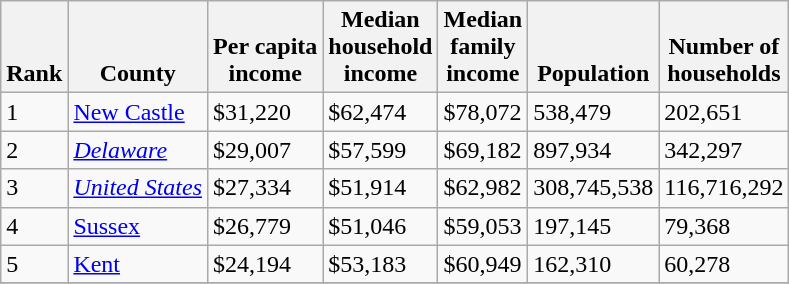<table class="wikitable sortable">
<tr valign=bottom>
<th>Rank</th>
<th>County</th>
<th>Per capita<br>income</th>
<th>Median<br>household<br>income</th>
<th>Median<br>family<br>income</th>
<th>Population</th>
<th>Number of<br>households</th>
</tr>
<tr>
<td>1</td>
<td><a href='#'>New Castle</a></td>
<td>$31,220</td>
<td>$62,474</td>
<td>$78,072</td>
<td>538,479</td>
<td>202,651</td>
</tr>
<tr>
<td>2</td>
<td><em><a href='#'>Delaware</a></em></td>
<td>$29,007</td>
<td>$57,599</td>
<td>$69,182</td>
<td>897,934</td>
<td>342,297</td>
</tr>
<tr>
<td>3</td>
<td><em><a href='#'>United States</a></em></td>
<td>$27,334</td>
<td>$51,914</td>
<td>$62,982</td>
<td>308,745,538</td>
<td>116,716,292</td>
</tr>
<tr>
<td>4</td>
<td><a href='#'>Sussex</a></td>
<td>$26,779</td>
<td>$51,046</td>
<td>$59,053</td>
<td>197,145</td>
<td>79,368</td>
</tr>
<tr>
<td>5</td>
<td><a href='#'>Kent</a></td>
<td>$24,194</td>
<td>$53,183</td>
<td>$60,949</td>
<td>162,310</td>
<td>60,278</td>
</tr>
<tr>
</tr>
</table>
